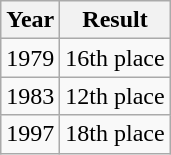<table class="wikitable">
<tr>
<th>Year</th>
<th>Result</th>
</tr>
<tr>
<td>1979</td>
<td>16th place</td>
</tr>
<tr>
<td>1983</td>
<td>12th place</td>
</tr>
<tr>
<td>1997</td>
<td>18th place</td>
</tr>
</table>
